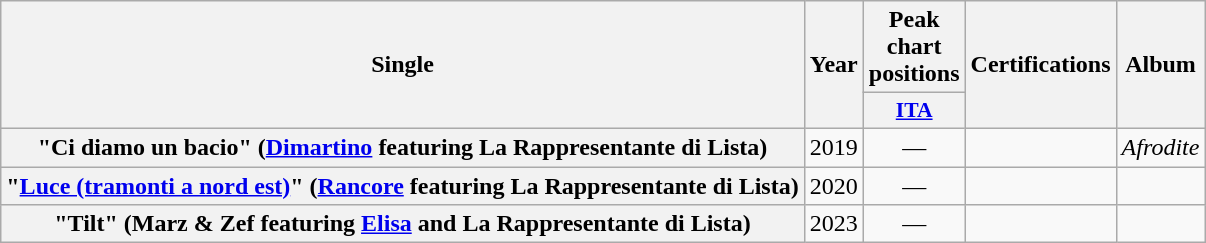<table class="wikitable plainrowheaders" style="text-align:center;">
<tr>
<th scope="col" rowspan="2">Single</th>
<th scope="col" rowspan="2">Year</th>
<th scope="col" colspan="1">Peak chart positions</th>
<th scope="col" rowspan="2">Certifications</th>
<th scope="col" rowspan="2">Album</th>
</tr>
<tr>
<th scope="col" style="width:3em;font-size:90%;"><a href='#'>ITA</a></th>
</tr>
<tr>
<th scope="row">"Ci diamo un bacio" (<a href='#'>Dimartino</a> featuring La Rappresentante di Lista)</th>
<td>2019</td>
<td>—</td>
<td></td>
<td><em>Afrodite</em></td>
</tr>
<tr>
<th scope="row">"<a href='#'>Luce (tramonti a nord est)</a>" (<a href='#'>Rancore</a> featuring La Rappresentante di Lista)</th>
<td>2020</td>
<td>—</td>
<td></td>
<td></td>
</tr>
<tr>
<th scope="row">"Tilt" (Marz & Zef featuring <a href='#'>Elisa</a> and La Rappresentante di Lista)</th>
<td>2023</td>
<td>—</td>
<td></td>
<td></td>
</tr>
</table>
